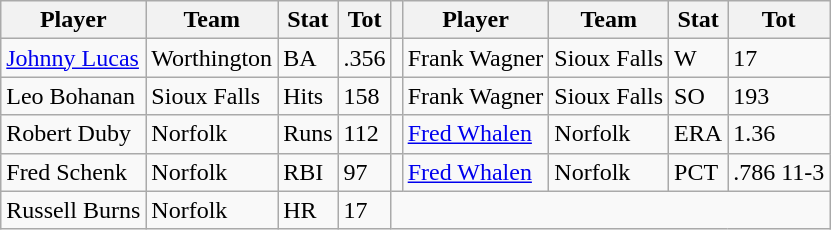<table class="wikitable">
<tr>
<th>Player</th>
<th>Team</th>
<th>Stat</th>
<th>Tot</th>
<th></th>
<th>Player</th>
<th>Team</th>
<th>Stat</th>
<th>Tot</th>
</tr>
<tr>
<td><a href='#'>Johnny Lucas</a></td>
<td>Worthington</td>
<td>BA</td>
<td>.356</td>
<td></td>
<td>Frank Wagner</td>
<td>Sioux Falls</td>
<td>W</td>
<td>17</td>
</tr>
<tr>
<td>Leo Bohanan</td>
<td>Sioux Falls</td>
<td>Hits</td>
<td>158</td>
<td></td>
<td>Frank Wagner</td>
<td>Sioux Falls</td>
<td>SO</td>
<td>193</td>
</tr>
<tr>
<td>Robert Duby</td>
<td>Norfolk</td>
<td>Runs</td>
<td>112</td>
<td></td>
<td><a href='#'>Fred Whalen</a></td>
<td>Norfolk</td>
<td>ERA</td>
<td>1.36</td>
</tr>
<tr>
<td>Fred Schenk</td>
<td>Norfolk</td>
<td>RBI</td>
<td>97</td>
<td></td>
<td><a href='#'>Fred Whalen</a></td>
<td>Norfolk</td>
<td>PCT</td>
<td>.786 11-3</td>
</tr>
<tr>
<td>Russell Burns</td>
<td>Norfolk</td>
<td>HR</td>
<td>17</td>
</tr>
</table>
